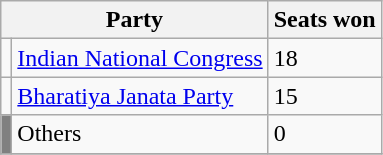<table class="sortable wikitable">
<tr>
<th colspan="2">Party</th>
<th>Seats won</th>
</tr>
<tr>
<td></td>
<td><a href='#'>Indian National Congress</a></td>
<td>18</td>
</tr>
<tr>
<td></td>
<td><a href='#'>Bharatiya Janata Party</a></td>
<td>15</td>
</tr>
<tr>
<td bgcolor="grey"></td>
<td>Others</td>
<td>0</td>
</tr>
<tr>
</tr>
</table>
